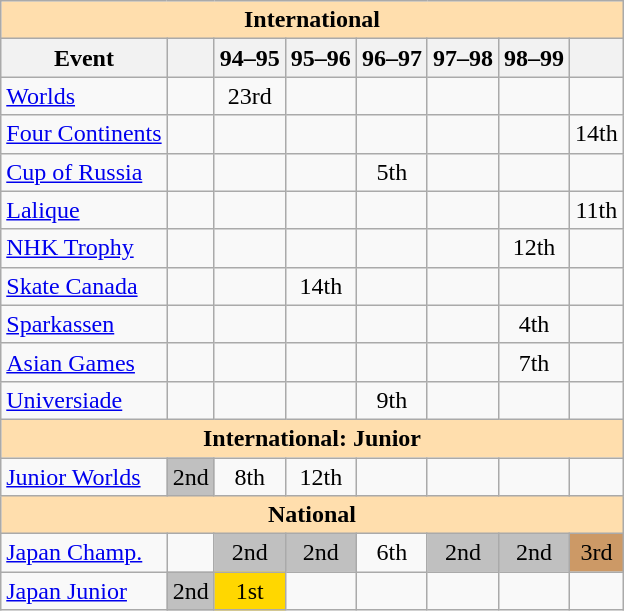<table class="wikitable" style="text-align:center">
<tr>
<th style="background-color: #ffdead; " colspan=8 align=center>International</th>
</tr>
<tr>
<th>Event</th>
<th></th>
<th>94–95</th>
<th>95–96</th>
<th>96–97</th>
<th>97–98</th>
<th>98–99</th>
<th></th>
</tr>
<tr>
<td align=left><a href='#'>Worlds</a></td>
<td></td>
<td>23rd</td>
<td></td>
<td></td>
<td></td>
<td></td>
<td></td>
</tr>
<tr>
<td align=left><a href='#'>Four Continents</a></td>
<td></td>
<td></td>
<td></td>
<td></td>
<td></td>
<td></td>
<td>14th</td>
</tr>
<tr>
<td align=left> <a href='#'>Cup of Russia</a></td>
<td></td>
<td></td>
<td></td>
<td>5th</td>
<td></td>
<td></td>
<td></td>
</tr>
<tr>
<td align=left> <a href='#'>Lalique</a></td>
<td></td>
<td></td>
<td></td>
<td></td>
<td></td>
<td></td>
<td>11th</td>
</tr>
<tr>
<td align=left> <a href='#'>NHK Trophy</a></td>
<td></td>
<td></td>
<td></td>
<td></td>
<td></td>
<td>12th</td>
<td></td>
</tr>
<tr>
<td align=left> <a href='#'>Skate Canada</a></td>
<td></td>
<td></td>
<td>14th</td>
<td></td>
<td></td>
<td></td>
<td></td>
</tr>
<tr>
<td align=left> <a href='#'>Sparkassen</a></td>
<td></td>
<td></td>
<td></td>
<td></td>
<td></td>
<td>4th</td>
<td></td>
</tr>
<tr>
<td align=left><a href='#'>Asian Games</a></td>
<td></td>
<td></td>
<td></td>
<td></td>
<td></td>
<td>7th</td>
<td></td>
</tr>
<tr>
<td align=left><a href='#'>Universiade</a></td>
<td></td>
<td></td>
<td></td>
<td>9th</td>
<td></td>
<td></td>
<td></td>
</tr>
<tr>
<th style="background-color: #ffdead; " colspan=8 align=center>International: Junior</th>
</tr>
<tr>
<td align=left><a href='#'>Junior Worlds</a></td>
<td bgcolor=silver>2nd</td>
<td>8th</td>
<td>12th</td>
<td></td>
<td></td>
<td></td>
<td></td>
</tr>
<tr>
<th style="background-color: #ffdead; " colspan=8 align=center>National</th>
</tr>
<tr>
<td align=left><a href='#'>Japan Champ.</a></td>
<td></td>
<td bgcolor=silver>2nd</td>
<td bgcolor=silver>2nd</td>
<td>6th</td>
<td bgcolor=silver>2nd</td>
<td bgcolor=silver>2nd</td>
<td bgcolor=cc9966>3rd</td>
</tr>
<tr>
<td align=left><a href='#'>Japan Junior</a></td>
<td bgcolor=silver>2nd</td>
<td bgcolor=gold>1st</td>
<td></td>
<td></td>
<td></td>
<td></td>
<td></td>
</tr>
</table>
